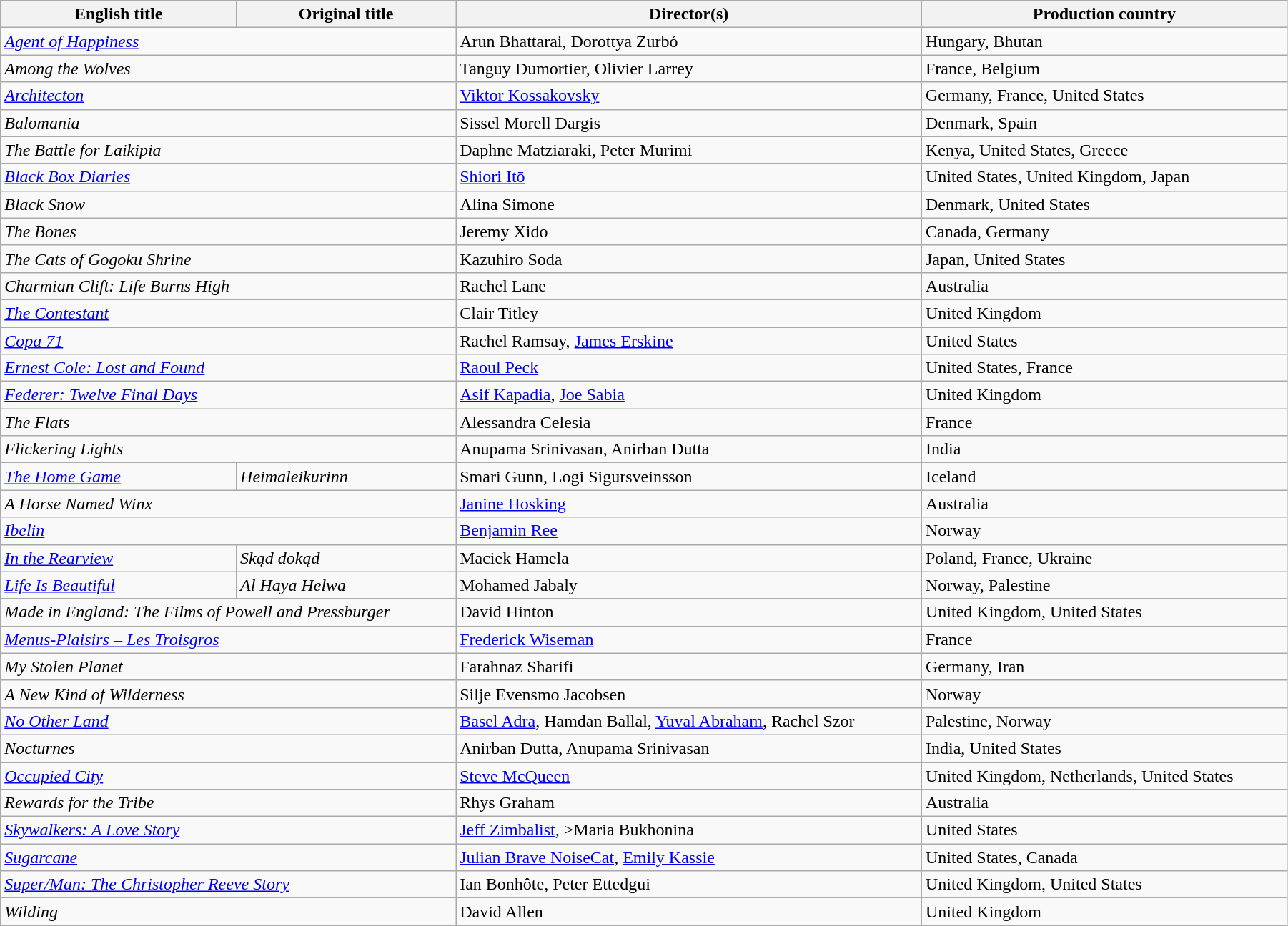<table class="wikitable" style="width:95%; margin-bottom:2px">
<tr>
<th>English title</th>
<th>Original title</th>
<th>Director(s)</th>
<th>Production country</th>
</tr>
<tr>
<td colspan=2><em><a href='#'>Agent of Happiness</a></em></td>
<td>Arun Bhattarai, Dorottya Zurbó</td>
<td>Hungary, Bhutan</td>
</tr>
<tr>
<td colspan=2><em>Among the Wolves</em></td>
<td>Tanguy Dumortier, Olivier Larrey</td>
<td>France, Belgium</td>
</tr>
<tr>
<td colspan=2><em><a href='#'>Architecton</a></em></td>
<td><a href='#'>Viktor Kossakovsky</a></td>
<td>Germany, France, United States</td>
</tr>
<tr>
<td colspan=2><em>Balomania</em></td>
<td>Sissel Morell Dargis</td>
<td>Denmark, Spain</td>
</tr>
<tr>
<td colspan=2><em>The Battle for Laikipia</em></td>
<td>Daphne Matziaraki, Peter Murimi</td>
<td>Kenya, United States, Greece</td>
</tr>
<tr>
<td colspan=2><em><a href='#'>Black Box Diaries</a></em></td>
<td><a href='#'>Shiori Itō</a></td>
<td>United States, United Kingdom, Japan</td>
</tr>
<tr>
<td colspan=2><em>Black Snow</em></td>
<td>Alina Simone</td>
<td>Denmark, United States</td>
</tr>
<tr>
<td colspan=2><em>The Bones</em></td>
<td>Jeremy Xido</td>
<td>Canada, Germany</td>
</tr>
<tr>
<td colspan=2><em>The Cats of Gogoku Shrine</em></td>
<td>Kazuhiro Soda</td>
<td>Japan, United States</td>
</tr>
<tr>
<td colspan=2><em>Charmian Clift: Life Burns High</em></td>
<td>Rachel Lane</td>
<td>Australia</td>
</tr>
<tr>
<td colspan=2><em><a href='#'>The Contestant</a></em></td>
<td>Clair Titley</td>
<td>United Kingdom</td>
</tr>
<tr>
<td colspan=2><em><a href='#'>Copa 71</a></em></td>
<td>Rachel Ramsay, <a href='#'>James Erskine</a></td>
<td>United States</td>
</tr>
<tr>
<td colspan=2><em><a href='#'>Ernest Cole: Lost and Found</a></em></td>
<td><a href='#'>Raoul Peck</a></td>
<td>United States, France</td>
</tr>
<tr>
<td colspan=2><em><a href='#'>Federer: Twelve Final Days</a></em></td>
<td><a href='#'>Asif Kapadia</a>, <a href='#'>Joe Sabia</a></td>
<td>United Kingdom</td>
</tr>
<tr>
<td colspan=2><em>The Flats</em></td>
<td>Alessandra Celesia</td>
<td>France</td>
</tr>
<tr>
<td colspan=2><em>Flickering Lights</em></td>
<td>Anupama Srinivasan, Anirban Dutta</td>
<td>India</td>
</tr>
<tr>
<td><em><a href='#'>The Home Game</a></em></td>
<td><em>Heimaleikurinn</em></td>
<td>Smari Gunn, Logi Sigursveinsson</td>
<td>Iceland</td>
</tr>
<tr>
<td colspan=2><em>A Horse Named Winx</em></td>
<td><a href='#'>Janine Hosking</a></td>
<td>Australia</td>
</tr>
<tr>
<td colspan=2><em><a href='#'>Ibelin</a></em></td>
<td><a href='#'>Benjamin Ree</a></td>
<td>Norway</td>
</tr>
<tr>
<td><em><a href='#'>In the Rearview</a></em></td>
<td><em>Skąd dokąd</em></td>
<td>Maciek Hamela</td>
<td>Poland, France, Ukraine</td>
</tr>
<tr>
<td><em><a href='#'>Life Is Beautiful</a></em></td>
<td><em>Al Haya Helwa</em></td>
<td>Mohamed Jabaly</td>
<td>Norway, Palestine</td>
</tr>
<tr>
<td colspan=2><em>Made in England: The Films of Powell and Pressburger</em></td>
<td>David Hinton</td>
<td>United Kingdom, United States</td>
</tr>
<tr>
<td colspan=2><em><a href='#'>Menus-Plaisirs – Les Troisgros</a></em></td>
<td><a href='#'>Frederick Wiseman</a></td>
<td>France</td>
</tr>
<tr>
<td colspan=2><em>My Stolen Planet</em></td>
<td>Farahnaz Sharifi</td>
<td>Germany, Iran</td>
</tr>
<tr>
<td colspan=2><em>A New Kind of Wilderness</em></td>
<td>Silje Evensmo Jacobsen</td>
<td>Norway</td>
</tr>
<tr>
<td colspan=2><em><a href='#'>No Other Land</a></em></td>
<td><a href='#'>Basel Adra</a>, Hamdan Ballal, <a href='#'>Yuval Abraham</a>, Rachel Szor</td>
<td>Palestine, Norway</td>
</tr>
<tr>
<td colspan=2><em>Nocturnes</em></td>
<td>Anirban Dutta, Anupama Srinivasan</td>
<td>India, United States</td>
</tr>
<tr>
<td colspan=2><em><a href='#'>Occupied City</a></em></td>
<td><a href='#'>Steve McQueen</a></td>
<td>United Kingdom, Netherlands, United States</td>
</tr>
<tr>
<td colspan=2><em>Rewards for the Tribe</em></td>
<td>Rhys Graham</td>
<td>Australia</td>
</tr>
<tr>
<td colspan=2><em><a href='#'>Skywalkers: A Love Story</a></em></td>
<td><a href='#'>Jeff Zimbalist</a>, >Maria Bukhonina</td>
<td>United States</td>
</tr>
<tr>
<td colspan=2><em><a href='#'>Sugarcane</a></em></td>
<td><a href='#'>Julian Brave NoiseCat</a>, <a href='#'>Emily Kassie</a></td>
<td>United States, Canada</td>
</tr>
<tr>
<td colspan=2><em><a href='#'>Super/Man: The Christopher Reeve Story</a></em></td>
<td>Ian Bonhôte, Peter Ettedgui</td>
<td>United Kingdom, United States</td>
</tr>
<tr>
<td colspan=2><em>Wilding</em></td>
<td>David Allen</td>
<td>United Kingdom</td>
</tr>
</table>
